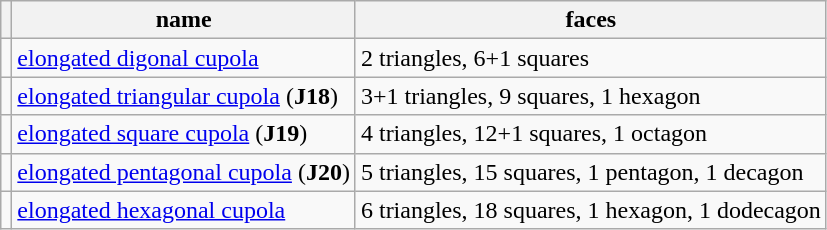<table class="wikitable">
<tr>
<th></th>
<th>name</th>
<th>faces</th>
</tr>
<tr>
<td></td>
<td><a href='#'>elongated digonal cupola</a></td>
<td>2 triangles, 6+1 squares</td>
</tr>
<tr>
<td></td>
<td><a href='#'>elongated triangular cupola</a> (<strong>J18</strong>)</td>
<td>3+1 triangles, 9 squares, 1 hexagon</td>
</tr>
<tr>
<td></td>
<td><a href='#'>elongated square cupola</a> (<strong>J19</strong>)</td>
<td>4 triangles, 12+1 squares, 1 octagon</td>
</tr>
<tr>
<td></td>
<td><a href='#'>elongated pentagonal cupola</a> (<strong>J20</strong>)</td>
<td>5 triangles, 15 squares, 1 pentagon, 1 decagon</td>
</tr>
<tr>
<td></td>
<td><a href='#'>elongated hexagonal cupola</a></td>
<td>6 triangles, 18 squares, 1 hexagon, 1 dodecagon</td>
</tr>
</table>
